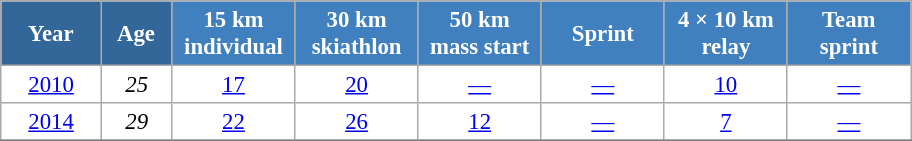<table class="wikitable" style="font-size:95%; text-align:center; border:grey solid 1px; border-collapse:collapse; background:#ffffff;">
<tr>
<th style="background-color:#369; color:white; width:60px;"> Year </th>
<th style="background-color:#369; color:white; width:40px;"> Age </th>
<th style="background-color:#4180be; color:white; width:75px;"> 15 km <br>individual</th>
<th style="background-color:#4180be; color:white; width:75px;"> 30 km <br> skiathlon </th>
<th style="background-color:#4180be; color:white; width:75px;"> 50 km <br>mass start</th>
<th style="background-color:#4180be; color:white; width:75px;"> Sprint </th>
<th style="background-color:#4180be; color:white; width:75px;"> 4 × 10 km <br> relay </th>
<th style="background-color:#4180be; color:white; width:75px;"> Team <br> sprint </th>
</tr>
<tr>
<td><a href='#'>2010</a></td>
<td><em>25</em></td>
<td><a href='#'>17</a></td>
<td><a href='#'>20</a></td>
<td><a href='#'>—</a></td>
<td><a href='#'>—</a></td>
<td><a href='#'>10</a></td>
<td><a href='#'>—</a></td>
</tr>
<tr>
<td><a href='#'>2014</a></td>
<td><em>29</em></td>
<td><a href='#'>22</a></td>
<td><a href='#'>26</a></td>
<td><a href='#'>12</a></td>
<td><a href='#'>—</a></td>
<td><a href='#'>7</a></td>
<td><a href='#'>—</a></td>
</tr>
<tr>
</tr>
</table>
